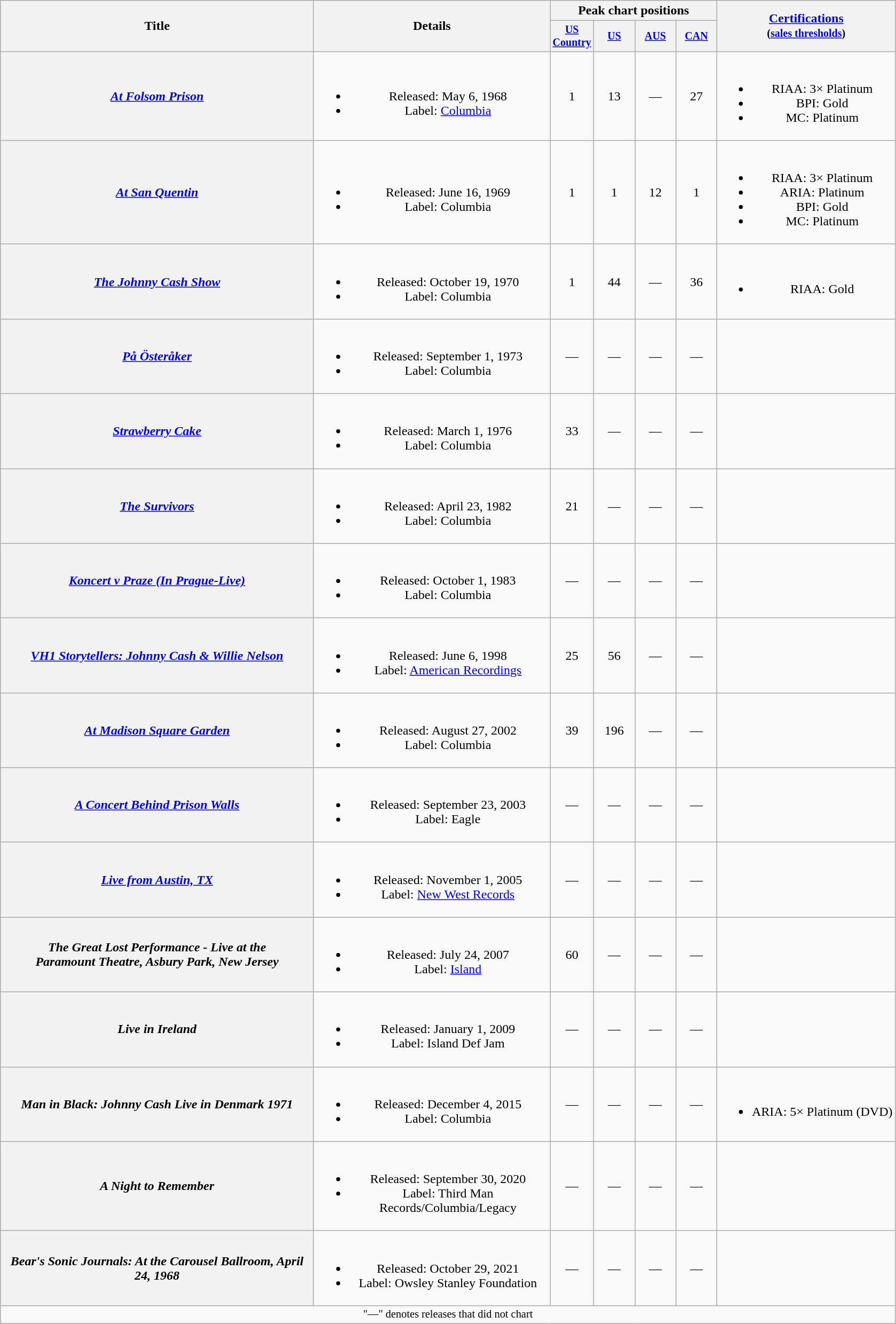<table class="wikitable plainrowheaders" style="text-align:center;">
<tr>
<th rowspan="2" style="width:24em;">Title</th>
<th rowspan="2" style="width:18em;">Details</th>
<th colspan="4">Peak chart positions</th>
<th rowspan="2"><a href='#'>Certifications</a><br><small>(<a href='#'>sales thresholds</a>)</small></th>
</tr>
<tr style="font-size:smaller;">
<th style="width:45px;"><a href='#'>US Country</a></th>
<th style="width:45px;"><a href='#'>US</a></th>
<th style="width:45px;"><a href='#'>AUS</a></th>
<th style="width:45px;"><a href='#'>CAN</a></th>
</tr>
<tr>
<th scope="row"><em><a href='#'>At Folsom Prison</a></em></th>
<td><br><ul><li>Released: May 6, 1968</li><li>Label: <a href='#'>Columbia</a></li></ul></td>
<td>1</td>
<td>13</td>
<td>—</td>
<td>27</td>
<td><br><ul><li>RIAA: 3× Platinum</li><li>BPI: Gold</li><li>MC: Platinum</li></ul></td>
</tr>
<tr>
<th scope="row"><em><a href='#'>At San Quentin</a></em></th>
<td><br><ul><li>Released: June 16, 1969</li><li>Label: Columbia</li></ul></td>
<td>1</td>
<td>1</td>
<td>12</td>
<td>1</td>
<td><br><ul><li>RIAA: 3× Platinum</li><li>ARIA: Platinum</li><li>BPI: Gold</li><li>MC: Platinum</li></ul></td>
</tr>
<tr>
<th scope="row"><em><a href='#'>The Johnny Cash Show</a></em></th>
<td><br><ul><li>Released: October 19, 1970</li><li>Label: Columbia</li></ul></td>
<td>1</td>
<td>44</td>
<td>—</td>
<td>36</td>
<td><br><ul><li>RIAA: Gold</li></ul></td>
</tr>
<tr>
<th scope="row"><em><a href='#'>På Österåker</a></em></th>
<td><br><ul><li>Released: September 1, 1973</li><li>Label: Columbia</li></ul></td>
<td>—</td>
<td>—</td>
<td>—</td>
<td>—</td>
<td></td>
</tr>
<tr>
<th scope="row"><em><a href='#'>Strawberry Cake</a></em></th>
<td><br><ul><li>Released: March 1, 1976</li><li>Label: Columbia</li></ul></td>
<td>33</td>
<td>—</td>
<td>—</td>
<td>—</td>
<td></td>
</tr>
<tr>
<th scope="row"><em><a href='#'>The Survivors</a></em><br></th>
<td><br><ul><li>Released: April 23, 1982</li><li>Label: Columbia</li></ul></td>
<td>21</td>
<td>—</td>
<td>—</td>
<td>—</td>
<td></td>
</tr>
<tr>
<th scope="row"><em><a href='#'>Koncert v Praze (In Prague-Live)</a></em></th>
<td><br><ul><li>Released: October 1, 1983</li><li>Label: Columbia</li></ul></td>
<td>—</td>
<td>—</td>
<td>—</td>
<td>—</td>
<td></td>
</tr>
<tr>
<th scope="row"><em><a href='#'>VH1 Storytellers: Johnny Cash & Willie Nelson</a></em><br></th>
<td><br><ul><li>Released: June 6, 1998</li><li>Label: <a href='#'>American Recordings</a></li></ul></td>
<td>25</td>
<td>56</td>
<td>—</td>
<td>—</td>
<td></td>
</tr>
<tr>
<th scope="row"><em><a href='#'>At Madison Square Garden</a></em></th>
<td><br><ul><li>Released: August 27, 2002</li><li>Label: Columbia</li></ul></td>
<td>39</td>
<td>196</td>
<td>—</td>
<td>—</td>
<td></td>
</tr>
<tr>
<th scope="row"><em><a href='#'>A Concert Behind Prison Walls</a></em></th>
<td><br><ul><li>Released: September 23, 2003</li><li>Label: Eagle</li></ul></td>
<td>—</td>
<td>—</td>
<td>—</td>
<td>—</td>
<td></td>
</tr>
<tr>
<th scope="row"><em><a href='#'>Live from Austin, TX</a></em></th>
<td><br><ul><li>Released: November 1, 2005</li><li>Label: <a href='#'>New West Records</a></li></ul></td>
<td>—</td>
<td>—</td>
<td>—</td>
<td>—</td>
<td></td>
</tr>
<tr>
<th scope="row"><em>The Great Lost Performance - Live at the<br>Paramount Theatre, Asbury Park, New Jersey</em></th>
<td><br><ul><li>Released: July 24, 2007</li><li>Label: <a href='#'>Island</a></li></ul></td>
<td>60</td>
<td>—</td>
<td>—</td>
<td>—</td>
<td></td>
</tr>
<tr>
<th scope="row"><em>Live in Ireland</em></th>
<td><br><ul><li>Released: January 1, 2009</li><li>Label: Island Def Jam</li></ul></td>
<td>—</td>
<td>—</td>
<td>—</td>
<td>—</td>
<td></td>
</tr>
<tr>
<th scope="row"><em>Man in Black: Johnny Cash Live in Denmark 1971</em></th>
<td><br><ul><li>Released: December 4, 2015</li><li>Label: Columbia</li></ul></td>
<td>—</td>
<td>—</td>
<td>—</td>
<td>—</td>
<td><br><ul><li>ARIA: 5× Platinum (DVD)</li></ul></td>
</tr>
<tr>
<th scope="row"><em>A Night to Remember</em></th>
<td><br><ul><li>Released: September 30, 2020</li><li>Label: Third Man Records/Columbia/Legacy</li></ul></td>
<td>—</td>
<td>—</td>
<td>—</td>
<td>—</td>
<td></td>
</tr>
<tr>
<th scope="row"><em>Bear's Sonic Journals: At the Carousel Ballroom, April 24, 1968</em></th>
<td><br><ul><li>Released: October 29, 2021</li><li>Label: Owsley Stanley Foundation</li></ul></td>
<td>—</td>
<td>—</td>
<td>—</td>
<td>—</td>
<td></td>
</tr>
<tr>
<td colspan="7" style="font-size:85%">"—" denotes releases that did not chart</td>
</tr>
</table>
